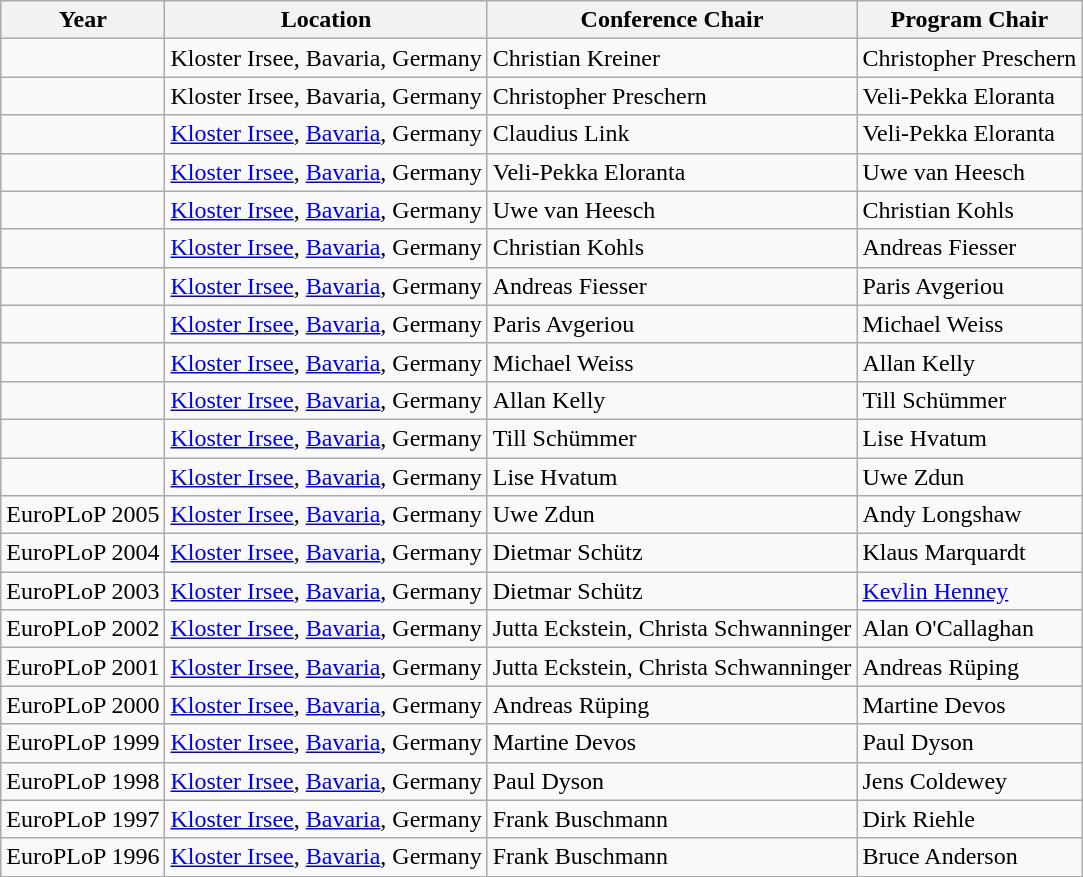<table class="wikitable">
<tr>
<th>Year</th>
<th>Location</th>
<th>Conference Chair</th>
<th>Program Chair</th>
</tr>
<tr>
<td></td>
<td>Kloster Irsee, Bavaria, Germany</td>
<td>Christian Kreiner</td>
<td>Christopher Preschern</td>
</tr>
<tr>
<td></td>
<td>Kloster Irsee, Bavaria, Germany</td>
<td>Christopher Preschern</td>
<td>Veli-Pekka Eloranta</td>
</tr>
<tr>
<td></td>
<td><a href='#'>Kloster Irsee</a>, <a href='#'>Bavaria</a>, Germany</td>
<td>Claudius Link</td>
<td>Veli-Pekka Eloranta</td>
</tr>
<tr>
<td></td>
<td><a href='#'>Kloster Irsee</a>, <a href='#'>Bavaria</a>, Germany</td>
<td>Veli-Pekka Eloranta</td>
<td>Uwe van Heesch</td>
</tr>
<tr>
<td></td>
<td><a href='#'>Kloster Irsee</a>, <a href='#'>Bavaria</a>, Germany</td>
<td>Uwe van Heesch</td>
<td>Christian Kohls</td>
</tr>
<tr>
<td></td>
<td><a href='#'>Kloster Irsee</a>, <a href='#'>Bavaria</a>, Germany</td>
<td>Christian Kohls</td>
<td>Andreas Fiesser</td>
</tr>
<tr>
<td></td>
<td><a href='#'>Kloster Irsee</a>, <a href='#'>Bavaria</a>, Germany</td>
<td>Andreas Fiesser</td>
<td>Paris Avgeriou</td>
</tr>
<tr>
<td></td>
<td><a href='#'>Kloster Irsee</a>, <a href='#'>Bavaria</a>, Germany</td>
<td>Paris Avgeriou</td>
<td>Michael Weiss</td>
</tr>
<tr>
<td></td>
<td><a href='#'>Kloster Irsee</a>, <a href='#'>Bavaria</a>, Germany</td>
<td>Michael Weiss</td>
<td>Allan Kelly</td>
</tr>
<tr>
<td></td>
<td><a href='#'>Kloster Irsee</a>, <a href='#'>Bavaria</a>, Germany</td>
<td>Allan Kelly</td>
<td>Till Schümmer</td>
</tr>
<tr>
<td></td>
<td><a href='#'>Kloster Irsee</a>, <a href='#'>Bavaria</a>, Germany</td>
<td>Till Schümmer</td>
<td>Lise Hvatum</td>
</tr>
<tr>
<td></td>
<td><a href='#'>Kloster Irsee</a>, <a href='#'>Bavaria</a>, Germany</td>
<td>Lise Hvatum</td>
<td>Uwe Zdun</td>
</tr>
<tr>
<td>EuroPLoP 2005</td>
<td><a href='#'>Kloster Irsee</a>, <a href='#'>Bavaria</a>, Germany</td>
<td>Uwe Zdun</td>
<td>Andy Longshaw</td>
</tr>
<tr>
<td>EuroPLoP 2004</td>
<td><a href='#'>Kloster Irsee</a>, <a href='#'>Bavaria</a>, Germany</td>
<td>Dietmar Schütz</td>
<td>Klaus Marquardt</td>
</tr>
<tr>
<td>EuroPLoP 2003</td>
<td><a href='#'>Kloster Irsee</a>, <a href='#'>Bavaria</a>, Germany</td>
<td>Dietmar Schütz</td>
<td><a href='#'>Kevlin Henney</a></td>
</tr>
<tr>
<td>EuroPLoP 2002</td>
<td><a href='#'>Kloster Irsee</a>, <a href='#'>Bavaria</a>, Germany</td>
<td>Jutta Eckstein, Christa Schwanninger</td>
<td>Alan O'Callaghan</td>
</tr>
<tr>
<td>EuroPLoP 2001</td>
<td><a href='#'>Kloster Irsee</a>, <a href='#'>Bavaria</a>, Germany</td>
<td>Jutta Eckstein, Christa Schwanninger</td>
<td>Andreas Rüping</td>
</tr>
<tr>
<td>EuroPLoP 2000</td>
<td><a href='#'>Kloster Irsee</a>, <a href='#'>Bavaria</a>, Germany</td>
<td>Andreas Rüping</td>
<td>Martine Devos</td>
</tr>
<tr>
<td>EuroPLoP 1999</td>
<td><a href='#'>Kloster Irsee</a>, <a href='#'>Bavaria</a>, Germany</td>
<td>Martine Devos</td>
<td>Paul Dyson</td>
</tr>
<tr>
<td>EuroPLoP 1998</td>
<td><a href='#'>Kloster Irsee</a>, <a href='#'>Bavaria</a>, Germany</td>
<td>Paul Dyson</td>
<td>Jens Coldewey</td>
</tr>
<tr>
<td>EuroPLoP 1997</td>
<td><a href='#'>Kloster Irsee</a>, <a href='#'>Bavaria</a>, Germany</td>
<td>Frank Buschmann</td>
<td>Dirk Riehle</td>
</tr>
<tr>
<td>EuroPLoP 1996</td>
<td><a href='#'>Kloster Irsee</a>, <a href='#'>Bavaria</a>, Germany</td>
<td>Frank Buschmann</td>
<td>Bruce Anderson</td>
</tr>
</table>
